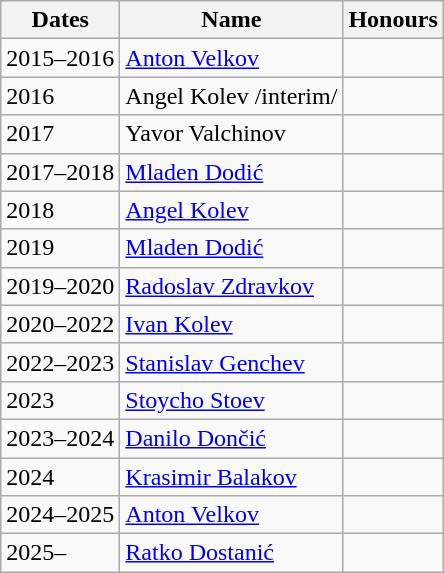<table class="wikitable">
<tr>
<th>Dates</th>
<th>Name</th>
<th>Honours</th>
</tr>
<tr>
<td>2015–2016</td>
<td> <a href='#'>Anton Velkov</a></td>
<td></td>
</tr>
<tr>
<td>2016</td>
<td> Angel Kolev /interim/</td>
<td></td>
</tr>
<tr>
<td>2017</td>
<td> Yavor Valchinov</td>
<td></td>
</tr>
<tr>
<td>2017–2018</td>
<td> <a href='#'>Mladen Dodić</a></td>
<td></td>
</tr>
<tr>
<td>2018</td>
<td> <a href='#'>Angel Kolev</a></td>
<td></td>
</tr>
<tr>
<td>2019</td>
<td> <a href='#'>Mladen Dodić</a></td>
<td></td>
</tr>
<tr>
<td>2019–2020</td>
<td> <a href='#'>Radoslav Zdravkov</a></td>
<td></td>
</tr>
<tr>
<td>2020–2022</td>
<td> <a href='#'>Ivan Kolev</a></td>
</tr>
<tr>
<td>2022–2023</td>
<td> <a href='#'>Stanislav Genchev</a></td>
<td></td>
</tr>
<tr>
<td>2023</td>
<td> <a href='#'>Stoycho Stoev</a></td>
<td></td>
</tr>
<tr>
<td>2023–2024</td>
<td> <a href='#'>Danilo Dončić</a></td>
<td></td>
</tr>
<tr>
<td>2024</td>
<td> <a href='#'>Krasimir Balakov</a></td>
<td></td>
</tr>
<tr>
<td>2024–2025</td>
<td> <a href='#'>Anton Velkov</a></td>
<td></td>
</tr>
<tr>
<td>2025–</td>
<td> <a href='#'>Ratko Dostanić</a></td>
<td></td>
</tr>
</table>
